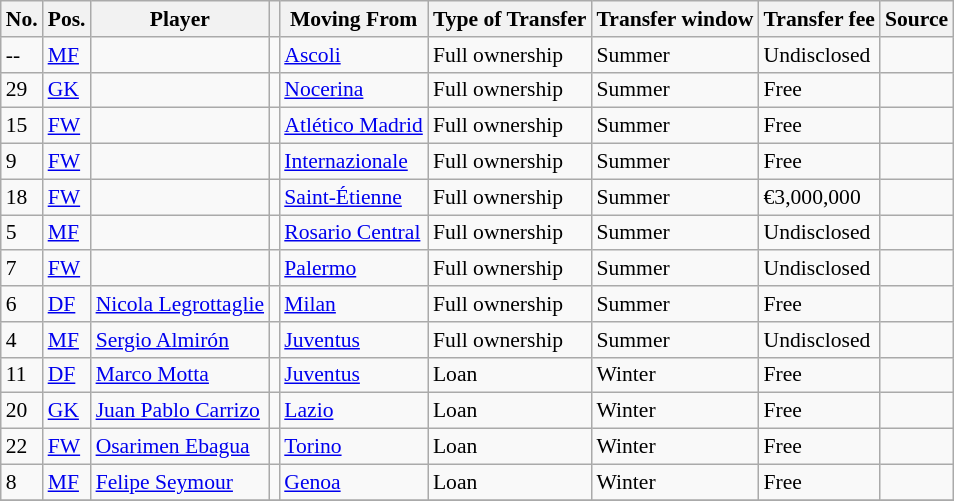<table class="wikitable sortable" style="font-size:90%;">
<tr>
<th>No.</th>
<th>Pos.</th>
<th>Player</th>
<th></th>
<th>Moving From</th>
<th>Type of Transfer</th>
<th>Transfer window</th>
<th>Transfer fee</th>
<th>Source</th>
</tr>
<tr>
<td>--</td>
<td><a href='#'>MF</a></td>
<td> </td>
<td></td>
<td> <a href='#'>Ascoli</a></td>
<td>Full ownership</td>
<td>Summer</td>
<td>Undisclosed</td>
<td></td>
</tr>
<tr>
<td>29</td>
<td><a href='#'>GK</a></td>
<td> </td>
<td></td>
<td> <a href='#'>Nocerina</a></td>
<td>Full ownership</td>
<td>Summer</td>
<td>Free</td>
<td></td>
</tr>
<tr>
<td>15</td>
<td><a href='#'>FW</a></td>
<td> </td>
<td></td>
<td> <a href='#'>Atlético Madrid</a></td>
<td>Full ownership</td>
<td>Summer</td>
<td>Free</td>
<td></td>
</tr>
<tr>
<td>9</td>
<td><a href='#'>FW</a></td>
<td> </td>
<td></td>
<td> <a href='#'>Internazionale</a></td>
<td>Full ownership</td>
<td>Summer</td>
<td>Free</td>
<td></td>
</tr>
<tr>
<td>18</td>
<td><a href='#'>FW</a></td>
<td> </td>
<td></td>
<td> <a href='#'>Saint-Étienne</a></td>
<td>Full ownership</td>
<td>Summer</td>
<td>€3,000,000</td>
<td></td>
</tr>
<tr>
<td>5</td>
<td><a href='#'>MF</a></td>
<td> </td>
<td></td>
<td> <a href='#'>Rosario Central</a></td>
<td>Full ownership</td>
<td>Summer</td>
<td>Undisclosed</td>
<td></td>
</tr>
<tr>
<td>7</td>
<td><a href='#'>FW</a></td>
<td> </td>
<td></td>
<td> <a href='#'>Palermo</a></td>
<td>Full ownership</td>
<td>Summer</td>
<td>Undisclosed</td>
<td></td>
</tr>
<tr>
<td>6</td>
<td><a href='#'>DF</a></td>
<td> <a href='#'>Nicola Legrottaglie</a></td>
<td></td>
<td> <a href='#'>Milan</a></td>
<td>Full ownership</td>
<td>Summer</td>
<td>Free</td>
<td></td>
</tr>
<tr>
<td>4</td>
<td><a href='#'>MF</a></td>
<td> <a href='#'>Sergio Almirón</a></td>
<td></td>
<td> <a href='#'>Juventus</a></td>
<td>Full ownership</td>
<td>Summer</td>
<td>Undisclosed</td>
<td></td>
</tr>
<tr>
<td>11</td>
<td><a href='#'>DF</a></td>
<td> <a href='#'>Marco Motta</a></td>
<td></td>
<td> <a href='#'>Juventus</a></td>
<td>Loan</td>
<td>Winter</td>
<td>Free</td>
<td></td>
</tr>
<tr>
<td>20</td>
<td><a href='#'>GK</a></td>
<td> <a href='#'>Juan Pablo Carrizo</a></td>
<td></td>
<td> <a href='#'>Lazio</a></td>
<td>Loan</td>
<td>Winter</td>
<td>Free</td>
<td></td>
</tr>
<tr>
<td>22</td>
<td><a href='#'>FW</a></td>
<td> <a href='#'>Osarimen Ebagua</a></td>
<td></td>
<td> <a href='#'>Torino</a></td>
<td>Loan</td>
<td>Winter</td>
<td>Free</td>
<td></td>
</tr>
<tr>
<td>8</td>
<td><a href='#'>MF</a></td>
<td> <a href='#'>Felipe Seymour</a></td>
<td></td>
<td> <a href='#'>Genoa</a></td>
<td>Loan</td>
<td>Winter</td>
<td>Free</td>
<td></td>
</tr>
<tr>
</tr>
</table>
